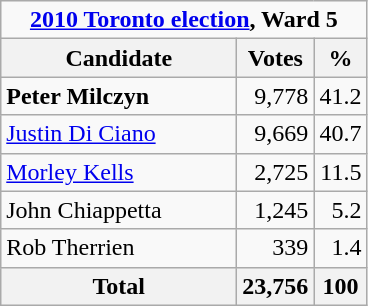<table class="wikitable">
<tr>
<td Colspan="3" align="center"><strong><a href='#'>2010 Toronto election</a>, Ward 5</strong></td>
</tr>
<tr>
<th bgcolor="#DDDDFF" width="150px">Candidate</th>
<th bgcolor="#DDDDFF">Votes</th>
<th bgcolor="#DDDDFF">%</th>
</tr>
<tr>
<td><strong>Peter Milczyn</strong></td>
<td align=right>9,778</td>
<td align=right>41.2</td>
</tr>
<tr>
<td><a href='#'>Justin Di Ciano</a></td>
<td align=right>9,669</td>
<td align=right>40.7</td>
</tr>
<tr>
<td><a href='#'>Morley Kells</a></td>
<td align=right>2,725</td>
<td align=right>11.5</td>
</tr>
<tr>
<td>John Chiappetta</td>
<td align=right>1,245</td>
<td align=right>5.2</td>
</tr>
<tr>
<td>Rob Therrien</td>
<td align=right>339</td>
<td align=right>1.4</td>
</tr>
<tr>
<th>Total</th>
<th align=right>23,756</th>
<th align=right>100</th>
</tr>
</table>
